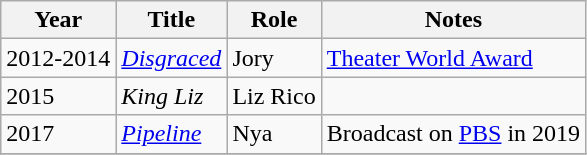<table class="wikitable sortable">
<tr>
<th>Year</th>
<th>Title</th>
<th>Role</th>
<th class="unsortable">Notes</th>
</tr>
<tr>
<td>2012-2014</td>
<td><em><a href='#'>Disgraced</a></em></td>
<td>Jory</td>
<td><a href='#'>Theater World Award</a></td>
</tr>
<tr>
<td>2015</td>
<td><em>King Liz</em></td>
<td>Liz Rico</td>
<td></td>
</tr>
<tr>
<td>2017</td>
<td><em><a href='#'>Pipeline</a></em></td>
<td>Nya</td>
<td>Broadcast on <a href='#'>PBS</a> in 2019</td>
</tr>
<tr>
</tr>
</table>
